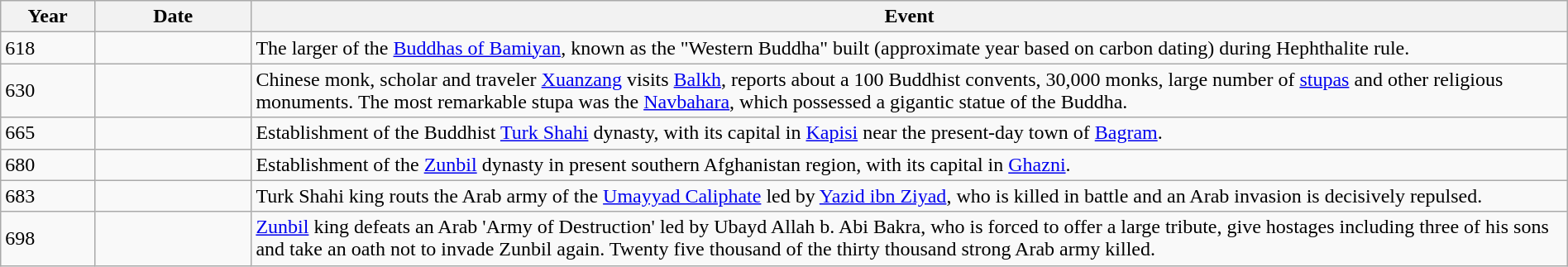<table class="wikitable" width="100%">
<tr>
<th style="width:6%">Year</th>
<th style="width:10%">Date</th>
<th>Event</th>
</tr>
<tr>
<td>618</td>
<td></td>
<td>The larger of the <a href='#'>Buddhas of Bamiyan</a>, known as the "Western Buddha" built (approximate year based on carbon dating) during Hephthalite rule.</td>
</tr>
<tr>
<td>630</td>
<td></td>
<td>Chinese monk, scholar and traveler <a href='#'>Xuanzang</a> visits <a href='#'>Balkh</a>, reports about a 100 Buddhist convents, 30,000 monks, large number of <a href='#'>stupas</a> and other religious monuments. The most remarkable stupa was the <a href='#'>Navbahara</a>, which possessed a gigantic statue of the Buddha.</td>
</tr>
<tr>
<td>665</td>
<td></td>
<td>Establishment of the Buddhist <a href='#'>Turk Shahi</a> dynasty, with its capital in <a href='#'>Kapisi</a> near the present-day town of <a href='#'>Bagram</a>.</td>
</tr>
<tr>
<td>680</td>
<td></td>
<td>Establishment of the <a href='#'>Zunbil</a> dynasty in present southern Afghanistan region, with its capital in <a href='#'>Ghazni</a>.</td>
</tr>
<tr>
<td>683</td>
<td></td>
<td>Turk Shahi king routs the Arab army of the <a href='#'>Umayyad Caliphate</a> led by <a href='#'>Yazid ibn Ziyad</a>, who is killed in battle and an Arab invasion is decisively repulsed.</td>
</tr>
<tr>
<td>698</td>
<td></td>
<td><a href='#'>Zunbil</a> king defeats an Arab 'Army of Destruction' led by Ubayd Allah b. Abi Bakra, who is forced to offer a large tribute, give hostages including three of his sons and take an oath not to invade Zunbil again. Twenty five thousand of the thirty thousand strong Arab army killed.</td>
</tr>
</table>
